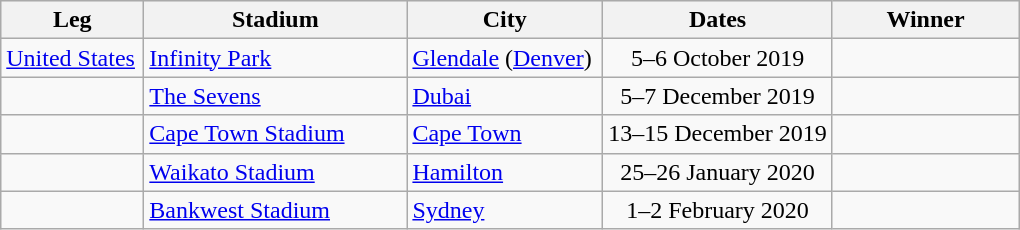<table class="wikitable sortable" text-align:left;">
<tr bgcolor="#efefef">
<th style="width:5.5em;">Leg</th>
<th style="width:10.5em;">Stadium</th>
<th style="width:7.7em;">City</th>
<th>Dates</th>
<th style="width:7.3em;">Winner</th>
</tr>
<tr>
<td><a href='#'>United States</a></td>
<td><a href='#'>Infinity Park</a></td>
<td><a href='#'>Glendale</a> (<a href='#'>Denver</a>)</td>
<td align=center>5–6 October 2019</td>
<td></td>
</tr>
<tr>
<td></td>
<td><a href='#'>The Sevens</a></td>
<td><a href='#'>Dubai</a></td>
<td align=center>5–7 December 2019</td>
<td></td>
</tr>
<tr>
<td></td>
<td><a href='#'>Cape Town Stadium</a></td>
<td><a href='#'>Cape Town</a></td>
<td align=center>13–15 December 2019</td>
<td></td>
</tr>
<tr>
<td></td>
<td><a href='#'>Waikato Stadium</a></td>
<td><a href='#'>Hamilton</a></td>
<td align=center>25–26 January 2020</td>
<td></td>
</tr>
<tr>
<td></td>
<td><a href='#'>Bankwest Stadium</a></td>
<td><a href='#'>Sydney</a></td>
<td align=center>1–2 February 2020</td>
<td></td>
</tr>
</table>
